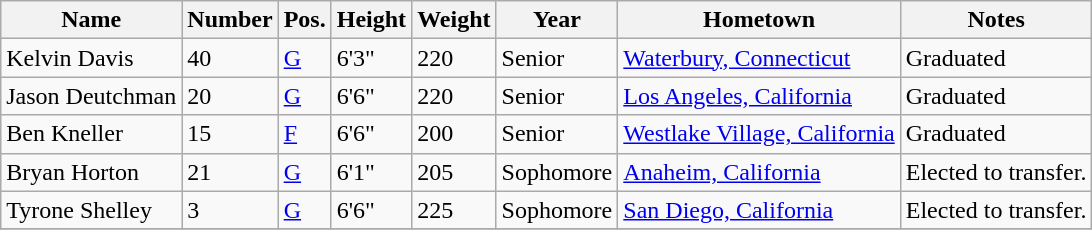<table class="wikitable sortable" border="1">
<tr>
<th>Name</th>
<th>Number</th>
<th>Pos.</th>
<th>Height</th>
<th>Weight</th>
<th>Year</th>
<th>Hometown</th>
<th class="unsortable">Notes</th>
</tr>
<tr>
<td sortname>Kelvin Davis</td>
<td>40</td>
<td><a href='#'>G</a></td>
<td>6'3"</td>
<td>220</td>
<td>Senior</td>
<td><a href='#'>Waterbury, Connecticut</a></td>
<td>Graduated</td>
</tr>
<tr>
<td sortname>Jason Deutchman</td>
<td>20</td>
<td><a href='#'>G</a></td>
<td>6'6"</td>
<td>220</td>
<td>Senior</td>
<td><a href='#'>Los Angeles, California</a></td>
<td>Graduated</td>
</tr>
<tr>
<td sortname>Ben Kneller</td>
<td>15</td>
<td><a href='#'>F</a></td>
<td>6'6"</td>
<td>200</td>
<td>Senior</td>
<td><a href='#'>Westlake Village, California</a></td>
<td>Graduated</td>
</tr>
<tr>
<td sortname>Bryan Horton</td>
<td>21</td>
<td><a href='#'>G</a></td>
<td>6'1"</td>
<td>205</td>
<td>Sophomore</td>
<td><a href='#'>Anaheim, California</a></td>
<td>Elected to transfer.</td>
</tr>
<tr>
<td sortname>Tyrone Shelley</td>
<td>3</td>
<td><a href='#'>G</a></td>
<td>6'6"</td>
<td>225</td>
<td>Sophomore</td>
<td><a href='#'>San Diego, California</a></td>
<td>Elected to transfer.</td>
</tr>
<tr>
</tr>
</table>
